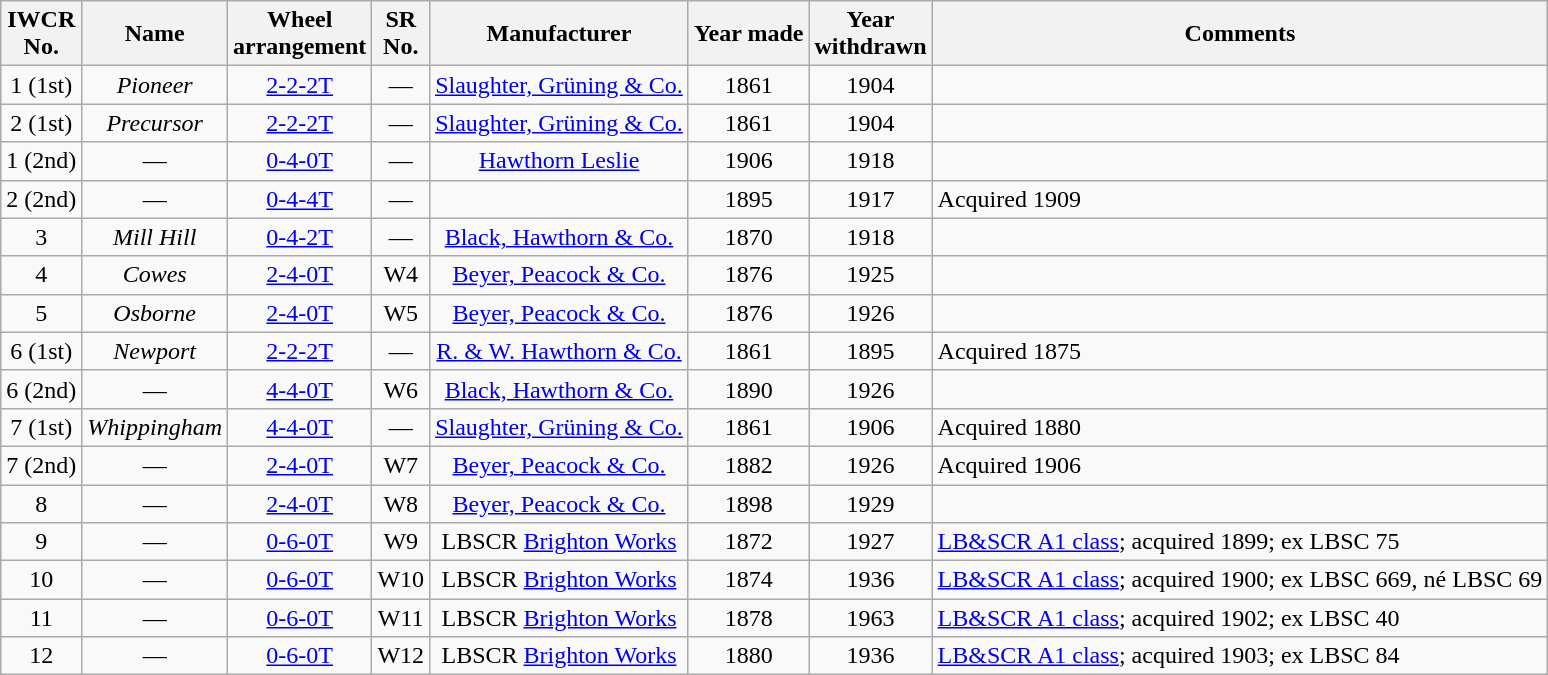<table class="wikitable" style="text-align:center">
<tr>
<th>IWCR<br>No.</th>
<th>Name</th>
<th>Wheel<br>arrangement</th>
<th>SR<br>No.</th>
<th>Manufacturer</th>
<th>Year made</th>
<th>Year<br>withdrawn</th>
<th>Comments</th>
</tr>
<tr>
<td>1 (1st)</td>
<td><em>Pioneer</em></td>
<td><a href='#'>2-2-2T</a></td>
<td>—</td>
<td><a href='#'>Slaughter, Grüning & Co.</a></td>
<td>1861</td>
<td>1904</td>
<td align=left></td>
</tr>
<tr>
<td>2 (1st)</td>
<td><em>Precursor</em></td>
<td><a href='#'>2-2-2T</a></td>
<td>—</td>
<td><a href='#'>Slaughter, Grüning & Co.</a></td>
<td>1861</td>
<td>1904</td>
<td align=left></td>
</tr>
<tr>
<td>1 (2nd)</td>
<td>—</td>
<td><a href='#'>0-4-0T</a></td>
<td>—</td>
<td><a href='#'>Hawthorn Leslie</a></td>
<td>1906</td>
<td>1918</td>
<td align=left></td>
</tr>
<tr>
<td>2 (2nd)</td>
<td>—</td>
<td><a href='#'>0-4-4T</a></td>
<td>—</td>
<td></td>
<td>1895</td>
<td>1917</td>
<td align=left>Acquired 1909</td>
</tr>
<tr>
<td>3</td>
<td><em>Mill Hill</em></td>
<td><a href='#'>0-4-2T</a></td>
<td>—</td>
<td><a href='#'>Black, Hawthorn & Co.</a></td>
<td>1870</td>
<td>1918</td>
<td align=left></td>
</tr>
<tr>
<td>4</td>
<td><em>Cowes</em></td>
<td><a href='#'>2-4-0T</a></td>
<td>W4</td>
<td><a href='#'>Beyer, Peacock & Co.</a></td>
<td>1876</td>
<td>1925</td>
<td align=left></td>
</tr>
<tr>
<td>5</td>
<td><em>Osborne</em></td>
<td><a href='#'>2-4-0T</a></td>
<td>W5</td>
<td><a href='#'>Beyer, Peacock & Co.</a></td>
<td>1876</td>
<td>1926</td>
<td align=left></td>
</tr>
<tr>
<td>6 (1st)</td>
<td><em>Newport</em></td>
<td><a href='#'>2-2-2T</a></td>
<td>—</td>
<td><a href='#'>R. & W. Hawthorn & Co.</a></td>
<td>1861</td>
<td>1895</td>
<td align=left>Acquired 1875</td>
</tr>
<tr>
<td>6 (2nd)</td>
<td>—</td>
<td><a href='#'>4-4-0T</a></td>
<td>W6</td>
<td><a href='#'>Black, Hawthorn & Co.</a></td>
<td>1890</td>
<td>1926</td>
<td align=left></td>
</tr>
<tr>
<td>7 (1st)</td>
<td><em>Whippingham</em></td>
<td><a href='#'>4-4-0T</a></td>
<td>—</td>
<td><a href='#'>Slaughter, Grüning & Co.</a></td>
<td>1861</td>
<td>1906</td>
<td align=left>Acquired 1880</td>
</tr>
<tr>
<td>7 (2nd)</td>
<td>—</td>
<td><a href='#'>2-4-0T</a></td>
<td>W7</td>
<td><a href='#'>Beyer, Peacock & Co.</a></td>
<td>1882</td>
<td>1926</td>
<td align=left>Acquired 1906</td>
</tr>
<tr>
<td>8</td>
<td>—</td>
<td><a href='#'>2-4-0T</a></td>
<td>W8</td>
<td><a href='#'>Beyer, Peacock & Co.</a></td>
<td>1898</td>
<td>1929</td>
<td align=left></td>
</tr>
<tr>
<td>9</td>
<td>—</td>
<td><a href='#'>0-6-0T</a></td>
<td>W9</td>
<td>LBSCR <a href='#'>Brighton Works</a></td>
<td>1872</td>
<td>1927</td>
<td align=left><a href='#'>LB&SCR A1 class</a>; acquired 1899; ex LBSC 75</td>
</tr>
<tr>
<td>10</td>
<td>—</td>
<td><a href='#'>0-6-0T</a></td>
<td>W10</td>
<td>LBSCR <a href='#'>Brighton Works</a></td>
<td>1874</td>
<td>1936</td>
<td align=left><a href='#'>LB&SCR A1 class</a>; acquired 1900; ex LBSC 669, né LBSC 69</td>
</tr>
<tr>
<td>11</td>
<td>—</td>
<td><a href='#'>0-6-0T</a></td>
<td>W11</td>
<td>LBSCR <a href='#'>Brighton Works</a></td>
<td>1878</td>
<td>1963</td>
<td align=left><a href='#'>LB&SCR A1 class</a>; acquired 1902; ex LBSC 40</td>
</tr>
<tr>
<td>12</td>
<td>—</td>
<td><a href='#'>0-6-0T</a></td>
<td>W12</td>
<td>LBSCR <a href='#'>Brighton Works</a></td>
<td>1880</td>
<td>1936</td>
<td align=left><a href='#'>LB&SCR A1 class</a>; acquired 1903; ex LBSC 84</td>
</tr>
</table>
